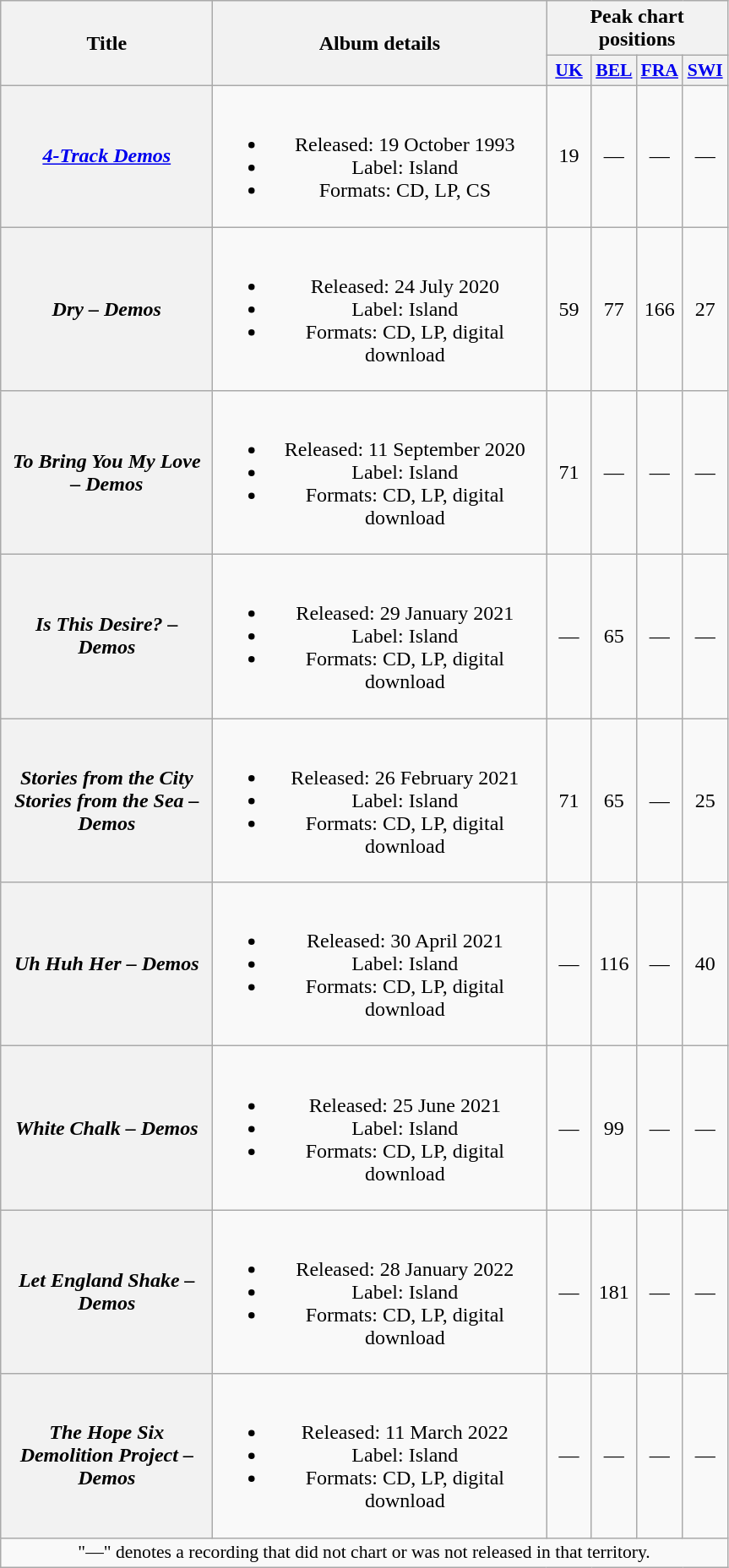<table class="wikitable plainrowheaders" style="text-align:center;" border="1">
<tr>
<th scope="col" rowspan="2" style="width:10em;">Title</th>
<th scope="col" rowspan="2" style="width:16em;">Album details</th>
<th scope="col" colspan="4">Peak chart positions</th>
</tr>
<tr>
<th scope="col" style="width:2em;font-size:90%;"><a href='#'>UK</a><br></th>
<th scope="col" style="width:2em;font-size:90%;"><a href='#'>BEL</a><br></th>
<th scope="col" style="width:2em;font-size:90%;"><a href='#'>FRA</a><br></th>
<th scope="col" style="width:2em;font-size:90%;"><a href='#'>SWI</a><br></th>
</tr>
<tr>
<th scope="row"><em><a href='#'>4-Track Demos</a></em></th>
<td><br><ul><li>Released: 19 October 1993</li><li>Label: Island</li><li>Formats: CD, LP, CS</li></ul></td>
<td>19</td>
<td>—</td>
<td>—</td>
<td>—</td>
</tr>
<tr>
<th scope="row"><em>Dry – Demos</em></th>
<td><br><ul><li>Released: 24 July 2020</li><li>Label: Island</li><li>Formats: CD, LP, digital download</li></ul></td>
<td>59</td>
<td>77</td>
<td>166</td>
<td>27</td>
</tr>
<tr>
<th scope="row"><em>To Bring You My Love – Demos</em></th>
<td><br><ul><li>Released: 11 September 2020</li><li>Label: Island</li><li>Formats: CD, LP, digital download</li></ul></td>
<td>71</td>
<td>—</td>
<td>—</td>
<td>—</td>
</tr>
<tr>
<th scope="row"><em>Is This Desire? – Demos</em></th>
<td><br><ul><li>Released: 29 January 2021</li><li>Label: Island</li><li>Formats: CD, LP, digital download</li></ul></td>
<td>—</td>
<td>65</td>
<td>—</td>
<td>—</td>
</tr>
<tr>
<th scope="row"><em>Stories from the City Stories from the Sea – Demos</em></th>
<td><br><ul><li>Released: 26 February 2021</li><li>Label: Island</li><li>Formats: CD, LP, digital download</li></ul></td>
<td>71</td>
<td>65</td>
<td>—</td>
<td>25</td>
</tr>
<tr>
<th scope="row"><em>Uh Huh Her – Demos</em></th>
<td><br><ul><li>Released: 30 April 2021</li><li>Label: Island</li><li>Formats: CD, LP, digital download</li></ul></td>
<td>—</td>
<td>116</td>
<td>—</td>
<td>40</td>
</tr>
<tr>
<th scope="row"><em>White Chalk – Demos</em></th>
<td><br><ul><li>Released: 25 June 2021</li><li>Label: Island</li><li>Formats: CD, LP, digital download</li></ul></td>
<td>—</td>
<td>99</td>
<td>—</td>
<td>—</td>
</tr>
<tr>
<th scope="row"><em>Let England Shake – Demos</em></th>
<td><br><ul><li>Released: 28 January 2022</li><li>Label: Island</li><li>Formats: CD, LP, digital download</li></ul></td>
<td>—</td>
<td>181</td>
<td>—</td>
<td>—</td>
</tr>
<tr>
<th scope="row"><em>The Hope Six Demolition Project – Demos</em></th>
<td><br><ul><li>Released: 11 March 2022</li><li>Label: Island</li><li>Formats: CD, LP, digital download</li></ul></td>
<td>—</td>
<td>—</td>
<td>—</td>
<td>—</td>
</tr>
<tr>
<td colspan="6" style="font-size:90%">"—" denotes a recording that did not chart or was not released in that territory.</td>
</tr>
</table>
